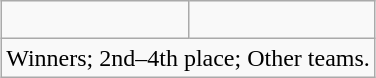<table class="wikitable" style="text-align:center; margin: 1em auto;">
<tr>
<td><br></td>
<td><br></td>
</tr>
<tr>
<td colspan="2"> Winners;  2nd–4th place;  Other teams.</td>
</tr>
</table>
